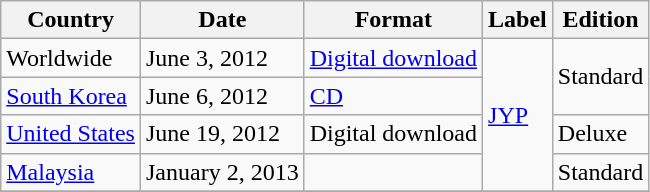<table class="wikitable">
<tr>
<th>Country</th>
<th>Date</th>
<th>Format</th>
<th>Label</th>
<th>Edition</th>
</tr>
<tr>
<td>Worldwide</td>
<td>June 3, 2012</td>
<td><a href='#'>Digital download</a></td>
<td rowspan="4"><a href='#'>JYP</a></td>
<td rowspan="2">Standard</td>
</tr>
<tr>
<td><a href='#'>South Korea</a></td>
<td>June 6, 2012</td>
<td><a href='#'>CD</a></td>
</tr>
<tr>
<td><a href='#'>United States</a></td>
<td>June 19, 2012</td>
<td>Digital download</td>
<td>Deluxe</td>
</tr>
<tr>
<td><a href='#'>Malaysia</a></td>
<td>January 2, 2013</td>
<td></td>
<td>Standard</td>
</tr>
<tr>
</tr>
</table>
